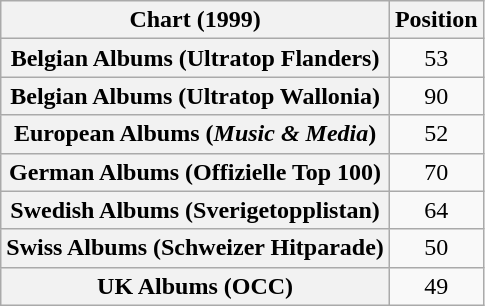<table class="wikitable sortable plainrowheaders" style="text-align:center">
<tr>
<th scope="col">Chart (1999)</th>
<th scope="col">Position</th>
</tr>
<tr>
<th scope="row">Belgian Albums (Ultratop Flanders)</th>
<td>53</td>
</tr>
<tr>
<th scope="row">Belgian Albums (Ultratop Wallonia)</th>
<td>90</td>
</tr>
<tr>
<th scope="row">European Albums (<em>Music & Media</em>)</th>
<td>52</td>
</tr>
<tr>
<th scope="row">German Albums (Offizielle Top 100)</th>
<td>70</td>
</tr>
<tr>
<th scope="row">Swedish Albums (Sverigetopplistan)</th>
<td>64</td>
</tr>
<tr>
<th scope="row">Swiss Albums (Schweizer Hitparade)</th>
<td>50</td>
</tr>
<tr>
<th scope="row">UK Albums (OCC)</th>
<td>49</td>
</tr>
</table>
